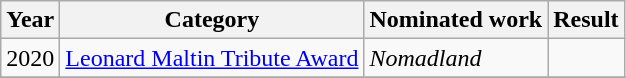<table class="wikitable">
<tr>
<th>Year</th>
<th>Category</th>
<th>Nominated work</th>
<th>Result</th>
</tr>
<tr>
<td>2020</td>
<td><a href='#'>Leonard Maltin Tribute Award</a></td>
<td><em>Nomadland</em></td>
<td></td>
</tr>
<tr>
</tr>
</table>
